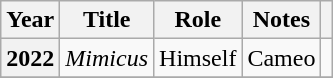<table class="wikitable plainrowheaders">
<tr>
<th scope="col">Year</th>
<th scope="col">Title</th>
<th scope="col">Role</th>
<th scope="col">Notes</th>
<th scope="col" class="unsortable"></th>
</tr>
<tr>
<th scope="row">2022</th>
<td><em>Mimicus</em></td>
<td>Himself</td>
<td>Cameo</td>
<td></td>
</tr>
<tr>
</tr>
</table>
